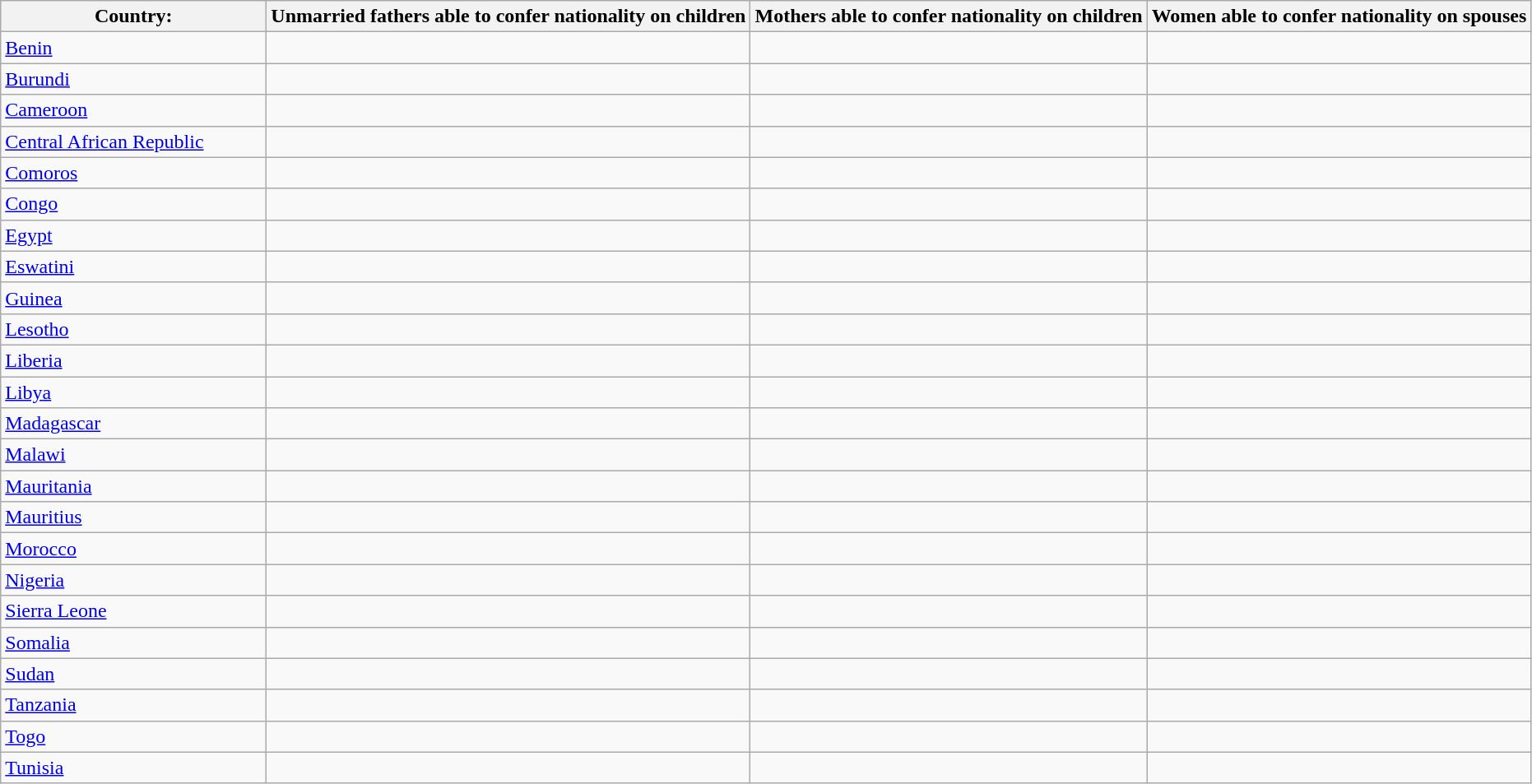<table class="wikitable" style="margin: 1em 1em 1em 0;">
<tr style="text-align:center;">
<th scope="col" style="width: 13em;">Country:</th>
<th scope="col">Unmarried fathers able to confer nationality on children</th>
<th scope="col">Mothers able to confer nationality on children</th>
<th scope="col">Women able to confer nationality on spouses</th>
</tr>
<tr>
<td> <a href='#'>Benin</a></td>
<td></td>
<td></td>
<td></td>
</tr>
<tr>
<td> <a href='#'>Burundi</a></td>
<td></td>
<td></td>
<td></td>
</tr>
<tr>
<td> <a href='#'>Cameroon</a></td>
<td></td>
<td></td>
<td></td>
</tr>
<tr>
<td> <a href='#'>Central African Republic</a></td>
<td></td>
<td></td>
<td></td>
</tr>
<tr>
<td> <a href='#'>Comoros</a></td>
<td></td>
<td></td>
<td></td>
</tr>
<tr>
<td> <a href='#'>Congo</a></td>
<td></td>
<td></td>
<td></td>
</tr>
<tr>
<td> <a href='#'>Egypt</a></td>
<td></td>
<td></td>
<td></td>
</tr>
<tr>
<td> <a href='#'>Eswatini</a></td>
<td></td>
<td></td>
<td></td>
</tr>
<tr>
<td> <a href='#'>Guinea</a></td>
<td></td>
<td></td>
<td></td>
</tr>
<tr>
<td> <a href='#'>Lesotho</a></td>
<td></td>
<td></td>
<td></td>
</tr>
<tr>
<td> <a href='#'>Liberia</a></td>
<td></td>
<td></td>
<td></td>
</tr>
<tr>
<td> <a href='#'>Libya</a></td>
<td></td>
<td></td>
<td></td>
</tr>
<tr>
<td> <a href='#'>Madagascar</a></td>
<td></td>
<td></td>
<td></td>
</tr>
<tr>
<td> <a href='#'>Malawi</a></td>
<td></td>
<td></td>
<td></td>
</tr>
<tr>
<td> <a href='#'>Mauritania</a></td>
<td></td>
<td></td>
<td></td>
</tr>
<tr>
<td> <a href='#'>Mauritius</a></td>
<td></td>
<td></td>
<td></td>
</tr>
<tr>
<td> <a href='#'>Morocco</a></td>
<td></td>
<td></td>
<td></td>
</tr>
<tr>
<td> <a href='#'>Nigeria</a></td>
<td></td>
<td></td>
<td></td>
</tr>
<tr>
<td> <a href='#'>Sierra Leone</a></td>
<td></td>
<td></td>
<td></td>
</tr>
<tr>
<td> <a href='#'>Somalia</a></td>
<td></td>
<td></td>
<td></td>
</tr>
<tr>
<td> <a href='#'>Sudan</a></td>
<td></td>
<td></td>
<td></td>
</tr>
<tr>
<td> <a href='#'>Tanzania</a></td>
<td></td>
<td></td>
<td></td>
</tr>
<tr>
<td> <a href='#'>Togo</a></td>
<td></td>
<td></td>
<td></td>
</tr>
<tr>
<td> <a href='#'>Tunisia</a></td>
<td></td>
<td></td>
<td></td>
</tr>
</table>
